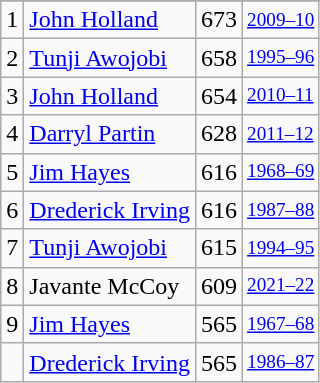<table class="wikitable">
<tr>
</tr>
<tr>
<td>1</td>
<td><a href='#'>John Holland</a></td>
<td>673</td>
<td style="font-size:80%;"><a href='#'>2009–10</a></td>
</tr>
<tr>
<td>2</td>
<td><a href='#'>Tunji Awojobi</a></td>
<td>658</td>
<td style="font-size:80%;"><a href='#'>1995–96</a></td>
</tr>
<tr>
<td>3</td>
<td><a href='#'>John Holland</a></td>
<td>654</td>
<td style="font-size:80%;"><a href='#'>2010–11</a></td>
</tr>
<tr>
<td>4</td>
<td><a href='#'>Darryl Partin</a></td>
<td>628</td>
<td style="font-size:80%;"><a href='#'>2011–12</a></td>
</tr>
<tr>
<td>5</td>
<td><a href='#'>Jim Hayes</a></td>
<td>616</td>
<td style="font-size:80%;"><a href='#'>1968–69</a></td>
</tr>
<tr>
<td>6</td>
<td><a href='#'>Drederick Irving</a></td>
<td>616</td>
<td style="font-size:80%;"><a href='#'>1987–88</a></td>
</tr>
<tr>
<td>7</td>
<td><a href='#'>Tunji Awojobi</a></td>
<td>615</td>
<td style="font-size:80%;"><a href='#'>1994–95</a></td>
</tr>
<tr>
<td>8</td>
<td>Javante McCoy</td>
<td>609</td>
<td style="font-size:80%;"><a href='#'>2021–22</a></td>
</tr>
<tr>
<td>9</td>
<td><a href='#'>Jim Hayes</a></td>
<td>565</td>
<td style="font-size:80%;"><a href='#'>1967–68</a></td>
</tr>
<tr>
<td></td>
<td><a href='#'>Drederick Irving</a></td>
<td>565</td>
<td style="font-size:80%;"><a href='#'>1986–87</a></td>
</tr>
</table>
